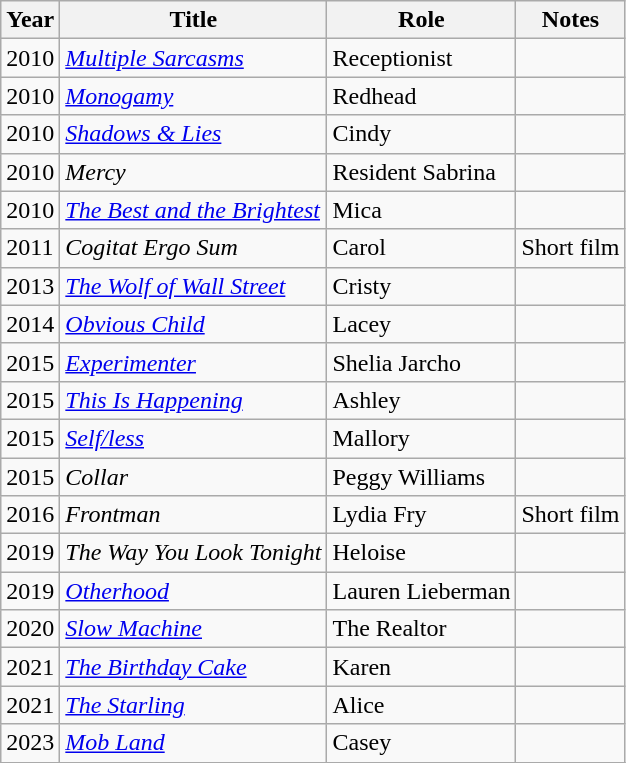<table class="wikitable sortable">
<tr>
<th>Year</th>
<th>Title</th>
<th>Role</th>
<th class="unsortable">Notes</th>
</tr>
<tr>
<td>2010</td>
<td><em><a href='#'>Multiple Sarcasms</a></em></td>
<td>Receptionist</td>
<td></td>
</tr>
<tr>
<td>2010</td>
<td><em><a href='#'>Monogamy</a></em></td>
<td>Redhead</td>
<td></td>
</tr>
<tr>
<td>2010</td>
<td><em><a href='#'>Shadows & Lies</a></em></td>
<td>Cindy</td>
<td></td>
</tr>
<tr>
<td>2010</td>
<td><em>Mercy</em></td>
<td>Resident Sabrina</td>
<td></td>
</tr>
<tr>
<td>2010</td>
<td><em><a href='#'>The Best and the Brightest</a></em></td>
<td>Mica</td>
<td></td>
</tr>
<tr>
<td>2011</td>
<td><em>Cogitat Ergo Sum</em></td>
<td>Carol</td>
<td>Short film</td>
</tr>
<tr>
<td>2013</td>
<td><em><a href='#'>The Wolf of Wall Street</a></em></td>
<td>Cristy</td>
<td></td>
</tr>
<tr>
<td>2014</td>
<td><em><a href='#'>Obvious Child</a></em></td>
<td>Lacey</td>
<td></td>
</tr>
<tr>
<td>2015</td>
<td><em><a href='#'>Experimenter</a></em></td>
<td>Shelia Jarcho</td>
<td></td>
</tr>
<tr>
<td>2015</td>
<td><em><a href='#'>This Is Happening</a></em></td>
<td>Ashley</td>
<td></td>
</tr>
<tr>
<td>2015</td>
<td><em><a href='#'>Self/less</a></em></td>
<td>Mallory</td>
<td></td>
</tr>
<tr>
<td>2015</td>
<td><em>Collar</em></td>
<td>Peggy Williams</td>
<td></td>
</tr>
<tr>
<td>2016</td>
<td><em>Frontman</em></td>
<td>Lydia Fry</td>
<td>Short film</td>
</tr>
<tr>
<td>2019</td>
<td><em>The Way You Look Tonight</em></td>
<td>Heloise</td>
<td></td>
</tr>
<tr>
<td>2019</td>
<td><em><a href='#'>Otherhood</a></em></td>
<td>Lauren Lieberman</td>
<td></td>
</tr>
<tr>
<td>2020</td>
<td><em><a href='#'>Slow Machine</a></em></td>
<td>The Realtor</td>
<td></td>
</tr>
<tr>
<td>2021</td>
<td><em><a href='#'>The Birthday Cake</a></em></td>
<td>Karen</td>
<td></td>
</tr>
<tr>
<td>2021</td>
<td><em><a href='#'>The Starling</a></em></td>
<td>Alice</td>
<td></td>
</tr>
<tr>
<td>2023</td>
<td><em><a href='#'>Mob Land</a></em></td>
<td>Casey</td>
<td></td>
</tr>
<tr>
</tr>
</table>
